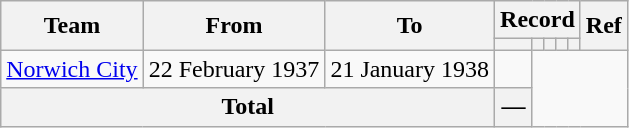<table class="wikitable" style="text-align:center">
<tr>
<th rowspan="2">Team</th>
<th rowspan="2">From</th>
<th rowspan="2">To</th>
<th colspan="5">Record</th>
<th rowspan="2">Ref</th>
</tr>
<tr>
<th></th>
<th></th>
<th></th>
<th></th>
<th></th>
</tr>
<tr>
<td align="left"><a href='#'>Norwich City</a></td>
<td align="left">22 February 1937</td>
<td align="left">21 January 1938<br></td>
<td></td>
</tr>
<tr>
<th colspan="3">Total<br></th>
<th>―</th>
</tr>
</table>
